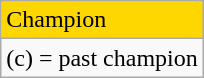<table class="wikitable">
<tr style="background:gold">
<td>Champion</td>
</tr>
<tr>
<td>(c) = past champion</td>
</tr>
</table>
